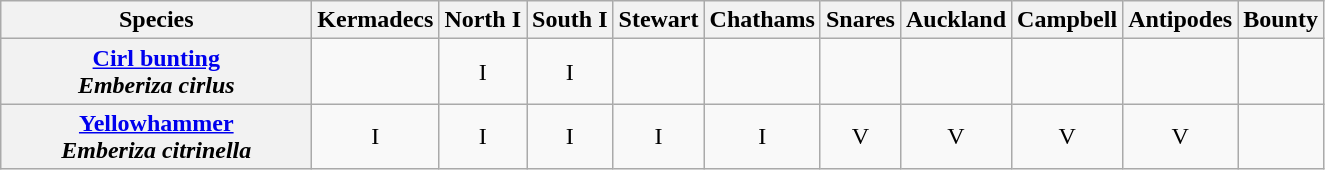<table class="wikitable" style="text-align:center">
<tr>
<th width="200">Species</th>
<th>Kermadecs</th>
<th>North I</th>
<th>South I</th>
<th>Stewart</th>
<th>Chathams</th>
<th>Snares</th>
<th>Auckland</th>
<th>Campbell</th>
<th>Antipodes</th>
<th>Bounty</th>
</tr>
<tr>
<th><a href='#'>Cirl bunting</a><br><em>Emberiza cirlus</em></th>
<td></td>
<td>I</td>
<td>I</td>
<td></td>
<td></td>
<td></td>
<td></td>
<td></td>
<td></td>
<td></td>
</tr>
<tr>
<th><a href='#'>Yellowhammer</a><br><em>Emberiza citrinella</em></th>
<td>I</td>
<td>I</td>
<td>I</td>
<td>I</td>
<td>I</td>
<td>V</td>
<td>V</td>
<td>V</td>
<td>V</td>
<td></td>
</tr>
</table>
